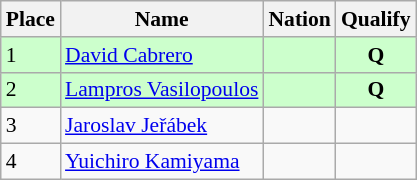<table class="wikitable sortable" style="font-size:90%;">
<tr>
<th>Place</th>
<th>Name</th>
<th>Nation</th>
<th>Qualify</th>
</tr>
<tr bgcolor="ccffcc">
<td>1</td>
<td><a href='#'>David Cabrero</a></td>
<td></td>
<td align="center"><strong>Q</strong></td>
</tr>
<tr bgcolor="ccffcc">
<td>2</td>
<td><a href='#'>Lampros Vasilopoulos</a></td>
<td></td>
<td align="center"><strong>Q</strong></td>
</tr>
<tr>
<td>3</td>
<td><a href='#'>Jaroslav Jeřábek</a></td>
<td></td>
<td align="center"></td>
</tr>
<tr>
<td>4</td>
<td><a href='#'>Yuichiro Kamiyama</a></td>
<td></td>
<td align="center"></td>
</tr>
</table>
